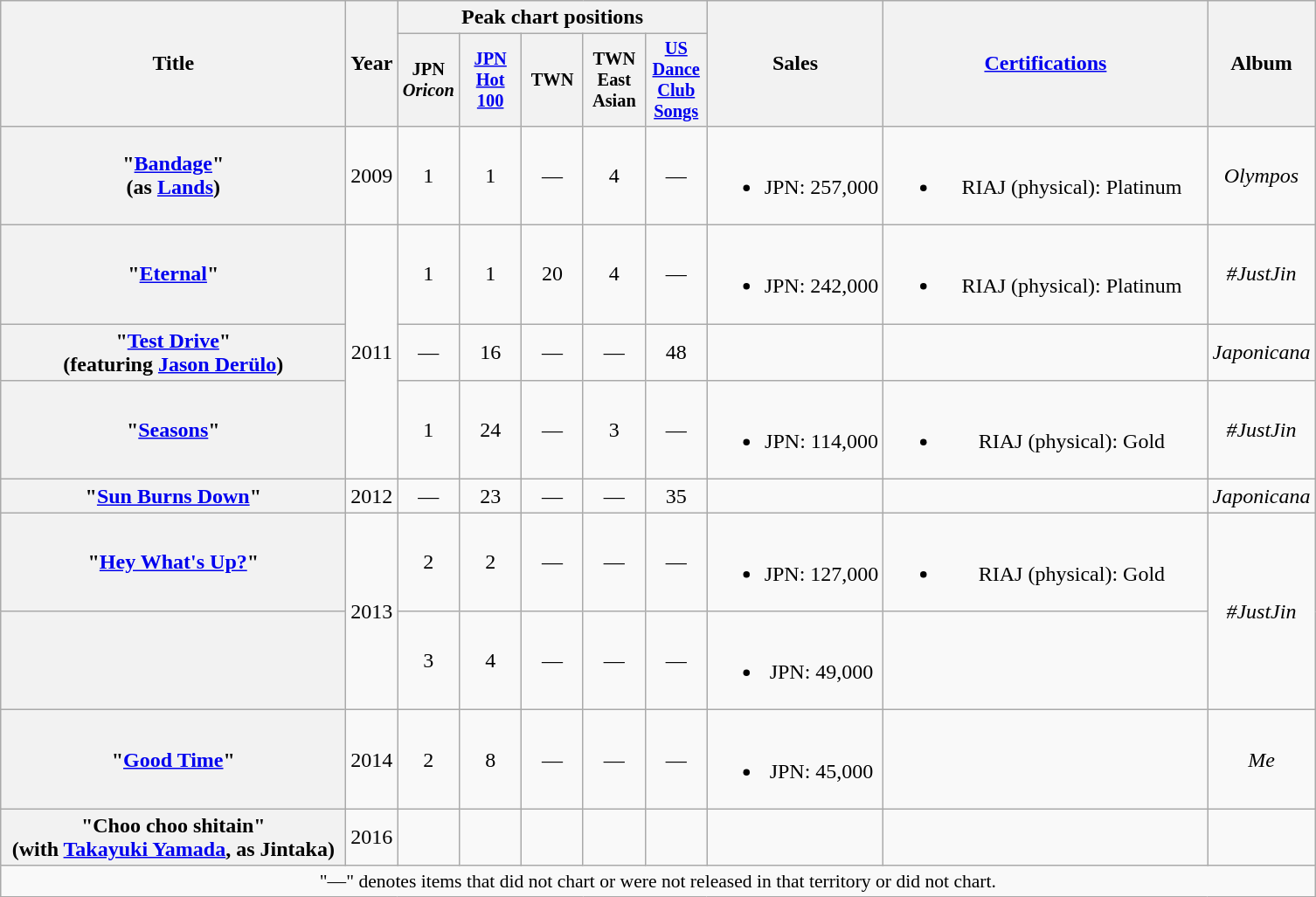<table class="wikitable plainrowheaders" style="text-align:center;">
<tr>
<th scope="col" rowspan="2" style="width:16em;">Title</th>
<th scope="col" rowspan="2">Year</th>
<th scope="col" colspan="5">Peak chart positions</th>
<th scope="col" rowspan="2">Sales</th>
<th scope="col" rowspan="2" style="width:15em;"><a href='#'>Certifications</a></th>
<th scope="col" rowspan="2">Album</th>
</tr>
<tr>
<th style="width:3em;font-size:85%">JPN <em>Oricon</em><br></th>
<th style="width:3em;font-size:85%"><a href='#'>JPN Hot 100</a><br></th>
<th style="width:3em;font-size:85%">TWN<br></th>
<th style="width:3em;font-size:85%">TWN East Asian<br></th>
<th style="width:3em;font-size:85%"><a href='#'>US<br>Dance Club Songs</a><br></th>
</tr>
<tr>
<th scope="row">"<a href='#'>Bandage</a>"<br><span>(as <a href='#'>Lands</a>)</span></th>
<td>2009</td>
<td>1</td>
<td>1</td>
<td>—</td>
<td>4</td>
<td>—</td>
<td><br><ul><li>JPN: 257,000</li></ul></td>
<td><br><ul><li>RIAJ <span>(physical)</span>: Platinum</li></ul></td>
<td><em>Olympos</em></td>
</tr>
<tr>
<th scope="row">"<a href='#'>Eternal</a>"</th>
<td rowspan=3>2011</td>
<td>1</td>
<td>1</td>
<td>20</td>
<td>4</td>
<td>—</td>
<td><br><ul><li>JPN: 242,000</li></ul></td>
<td><br><ul><li>RIAJ <span>(physical)</span>: Platinum</li></ul></td>
<td rowspan=1><em>#JustJin</em></td>
</tr>
<tr>
<th scope="row">"<a href='#'>Test Drive</a>"<br><span>(featuring <a href='#'>Jason Derülo</a>)</span></th>
<td>—</td>
<td>16</td>
<td>—</td>
<td>—</td>
<td>48</td>
<td></td>
<td></td>
<td><em>Japonicana</em></td>
</tr>
<tr>
<th scope="row">"<a href='#'>Seasons</a>"</th>
<td>1</td>
<td>24</td>
<td>—</td>
<td>3</td>
<td>—</td>
<td><br><ul><li>JPN: 114,000</li></ul></td>
<td><br><ul><li>RIAJ <span>(physical)</span>: Gold</li></ul></td>
<td rowspan=1><em>#JustJin</em></td>
</tr>
<tr>
<th scope="row">"<a href='#'>Sun Burns Down</a>"</th>
<td>2012</td>
<td>—</td>
<td>23</td>
<td>—</td>
<td>—</td>
<td>35</td>
<td></td>
<td></td>
<td><em>Japonicana</em></td>
</tr>
<tr>
<th scope="row">"<a href='#'>Hey What's Up?</a>"</th>
<td rowspan=2>2013</td>
<td>2</td>
<td>2</td>
<td>—</td>
<td>—</td>
<td>—</td>
<td><br><ul><li>JPN: 127,000</li></ul></td>
<td><br><ul><li>RIAJ <span>(physical)</span>: Gold</li></ul></td>
<td rowspan=2><em>#JustJin</em></td>
</tr>
<tr>
<th scope="row"></th>
<td>3</td>
<td>4</td>
<td>—</td>
<td>—</td>
<td>—</td>
<td><br><ul><li>JPN: 49,000</li></ul></td>
<td></td>
</tr>
<tr>
<th scope="row">"<a href='#'>Good Time</a>"</th>
<td>2014</td>
<td>2</td>
<td>8</td>
<td>—</td>
<td>—</td>
<td>—</td>
<td><br><ul><li>JPN: 45,000</li></ul></td>
<td></td>
<td><em>Me</em></td>
</tr>
<tr>
<th scope="row">"Choo choo shitain"<br><span>(with <a href='#'>Takayuki Yamada</a>, as Jintaka)</span></th>
<td>2016</td>
<td></td>
<td></td>
<td></td>
<td></td>
<td></td>
<td></td>
<td></td>
<td></td>
</tr>
<tr>
<td colspan="14" align="center" style="font-size:90%;">"—" denotes items that did not chart or were not released in that territory or did not chart.</td>
</tr>
</table>
